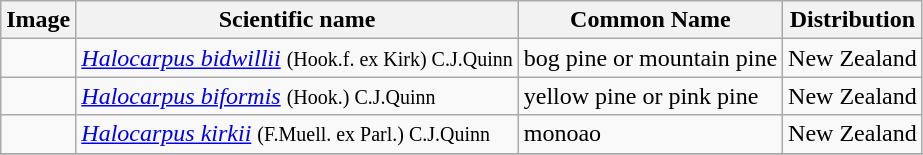<table class="wikitable">
<tr>
<th>Image</th>
<th>Scientific name</th>
<th>Common Name</th>
<th>Distribution</th>
</tr>
<tr>
<td></td>
<td><em><a href='#'>Halocarpus bidwillii</a></em> <small>(Hook.f. ex Kirk) C.J.Quinn</small></td>
<td>bog pine or mountain pine</td>
<td>New Zealand</td>
</tr>
<tr>
<td></td>
<td><em><a href='#'>Halocarpus biformis</a></em> <small>(Hook.) C.J.Quinn</small></td>
<td>yellow pine or pink pine</td>
<td>New Zealand</td>
</tr>
<tr>
<td></td>
<td><em><a href='#'>Halocarpus kirkii</a></em> <small>(F.Muell. ex Parl.) C.J.Quinn</small></td>
<td>monoao</td>
<td>New Zealand</td>
</tr>
<tr>
</tr>
</table>
